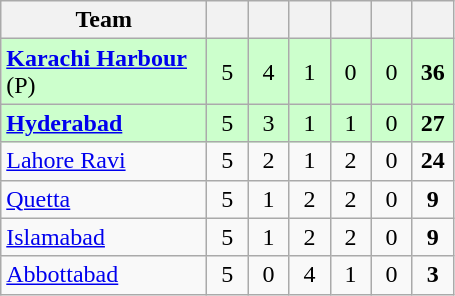<table class="wikitable sortable" style="text-align:center";"font-size:95%">
<tr>
<th style="width:130px;">Team</th>
<th style="width:20px;"></th>
<th style="width:20px;"></th>
<th style="width:20px;"></th>
<th style="width:20px;"></th>
<th style="width:20px;"></th>
<th style="width:20px;"></th>
</tr>
<tr bgcolor="#ccffcc">
<td style="text-align:left"><strong><a href='#'>Karachi Harbour</a></strong> (P)</td>
<td>5</td>
<td>4</td>
<td>1</td>
<td>0</td>
<td>0</td>
<td><strong>36</strong></td>
</tr>
<tr bgcolor="#ccffcc">
<td style="text-align:left"><strong><a href='#'>Hyderabad</a></strong></td>
<td>5</td>
<td>3</td>
<td>1</td>
<td>1</td>
<td>0</td>
<td><strong>27</strong></td>
</tr>
<tr>
<td style="text-align:left"><a href='#'>Lahore Ravi</a></td>
<td>5</td>
<td>2</td>
<td>1</td>
<td>2</td>
<td>0</td>
<td><strong>24</strong></td>
</tr>
<tr>
<td style="text-align:left"><a href='#'>Quetta</a></td>
<td>5</td>
<td>1</td>
<td>2</td>
<td>2</td>
<td>0</td>
<td><strong>9</strong></td>
</tr>
<tr>
<td style="text-align:left"><a href='#'>Islamabad</a></td>
<td>5</td>
<td>1</td>
<td>2</td>
<td>2</td>
<td>0</td>
<td><strong>9</strong></td>
</tr>
<tr>
<td style="text-align:left"><a href='#'>Abbottabad</a></td>
<td>5</td>
<td>0</td>
<td>4</td>
<td>1</td>
<td>0</td>
<td><strong>3</strong></td>
</tr>
</table>
